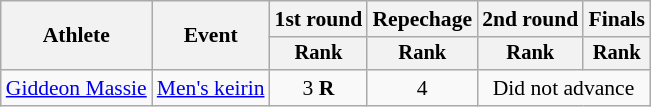<table class=wikitable style=font-size:90%;text-align:center>
<tr>
<th rowspan=2>Athlete</th>
<th rowspan=2>Event</th>
<th>1st round</th>
<th>Repechage</th>
<th>2nd round</th>
<th>Finals</th>
</tr>
<tr style=font-size:95%>
<th>Rank</th>
<th>Rank</th>
<th>Rank</th>
<th>Rank</th>
</tr>
<tr>
<td align=left><a href='#'>Giddeon Massie</a></td>
<td align=left><a href='#'>Men's keirin</a></td>
<td>3 <strong>R</strong></td>
<td>4</td>
<td colspan=2>Did not advance</td>
</tr>
</table>
